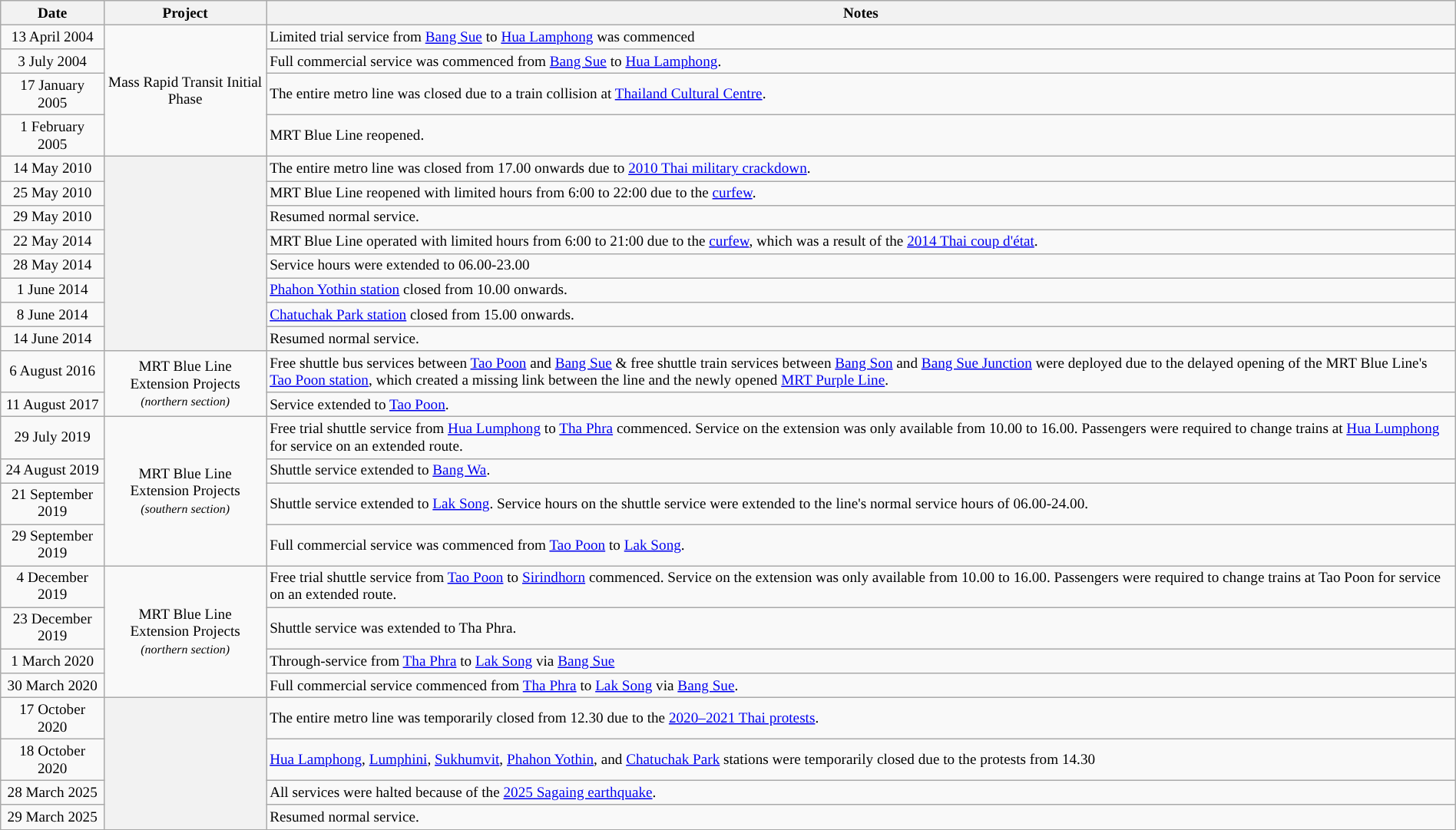<table class="wikitable" style="margin:auto;font-align:center;text-align:center;font-size:80%;">
<tr>
<th style="background:#">Date</th>
<th style="background:#">Project</th>
<th style="background:#">Notes</th>
</tr>
<tr>
<td>13 April 2004</td>
<td rowspan="4">Mass Rapid Transit Initial Phase</td>
<td align="left">Limited trial service from <a href='#'>Bang Sue</a> to <a href='#'>Hua Lamphong</a> was commenced</td>
</tr>
<tr>
<td>3 July 2004</td>
<td align="left">Full commercial service was commenced from <a href='#'>Bang Sue</a> to <a href='#'>Hua Lamphong</a>.</td>
</tr>
<tr>
<td>17 January 2005</td>
<td align="left">The entire metro line was closed due to a train collision at <a href='#'>Thailand Cultural Centre</a>.</td>
</tr>
<tr>
<td>1 February 2005</td>
<td align="left">MRT Blue Line reopened.</td>
</tr>
<tr>
<td>14 May 2010</td>
<th rowspan="8"></th>
<td align="left">The entire metro line was closed from 17.00 onwards due to <a href='#'>2010 Thai military crackdown</a>.</td>
</tr>
<tr>
<td>25 May 2010</td>
<td align="left">MRT Blue Line reopened with limited hours from 6:00 to 22:00 due to the <a href='#'>curfew</a>.</td>
</tr>
<tr>
<td>29 May 2010</td>
<td align="left">Resumed normal service.</td>
</tr>
<tr>
<td>22 May 2014</td>
<td align="left">MRT Blue Line operated with limited hours from 6:00 to 21:00 due to the <a href='#'>curfew</a>, which was a result of the <a href='#'>2014 Thai coup d'état</a>.</td>
</tr>
<tr>
<td>28 May 2014</td>
<td align="left">Service hours were extended to 06.00-23.00</td>
</tr>
<tr>
<td>1 June 2014</td>
<td align="left"><a href='#'>Phahon Yothin station</a> closed from 10.00 onwards.</td>
</tr>
<tr>
<td>8 June 2014</td>
<td align="left"><a href='#'>Chatuchak Park station</a> closed from 15.00 onwards.</td>
</tr>
<tr>
<td>14 June 2014</td>
<td align="left">Resumed normal service.</td>
</tr>
<tr>
<td>6 August 2016</td>
<td rowspan="2">MRT Blue Line Extension Projects<br><small><em>(northern section)</em></small></td>
<td align="left">Free shuttle bus services between <a href='#'>Tao Poon</a> and <a href='#'>Bang Sue</a> & free shuttle train services between <a href='#'>Bang Son</a> and <a href='#'>Bang Sue Junction</a> were deployed due to the delayed opening of the MRT Blue Line's <a href='#'>Tao Poon station</a>, which created a missing link between the line and the newly opened <a href='#'>MRT Purple Line</a>.</td>
</tr>
<tr>
<td>11 August 2017</td>
<td align="left">Service extended to <a href='#'>Tao Poon</a>.</td>
</tr>
<tr>
<td>29 July 2019</td>
<td rowspan="4">MRT Blue Line Extension Projects <br><small><em>(southern section)</em></small></td>
<td align="left">Free trial shuttle service from <a href='#'>Hua Lumphong</a> to <a href='#'>Tha Phra</a> commenced. Service on the extension was only available from 10.00 to 16.00. Passengers were required to change trains at <a href='#'>Hua Lumphong</a> for service on an extended route.</td>
</tr>
<tr>
<td>24 August 2019</td>
<td align="left">Shuttle service extended to <a href='#'>Bang Wa</a>.</td>
</tr>
<tr>
<td>21 September 2019</td>
<td align="left">Shuttle service extended to <a href='#'>Lak Song</a>. Service hours on the shuttle service were extended to the line's normal service hours of 06.00-24.00.</td>
</tr>
<tr>
<td>29 September 2019</td>
<td align="left">Full commercial service was commenced from <a href='#'>Tao Poon</a> to <a href='#'>Lak Song</a>.</td>
</tr>
<tr>
<td>4 December 2019</td>
<td rowspan="4">MRT Blue Line Extension Projects<br><small><em>(northern section)</em></small></td>
<td align="left">Free trial shuttle service from <a href='#'>Tao Poon</a> to <a href='#'>Sirindhorn</a> commenced. Service on the extension was only available from 10.00 to 16.00. Passengers were required to change trains at Tao Poon for service on an extended route.</td>
</tr>
<tr>
<td>23 December 2019</td>
<td align="left">Shuttle service was extended to Tha Phra.</td>
</tr>
<tr>
<td>1 March 2020</td>
<td align="left">Through-service from <a href='#'>Tha Phra</a> to <a href='#'>Lak Song</a> via <a href='#'>Bang Sue</a></td>
</tr>
<tr>
<td>30 March 2020</td>
<td align="left">Full commercial service commenced from <a href='#'>Tha Phra</a> to <a href='#'>Lak Song</a> via <a href='#'>Bang Sue</a>.</td>
</tr>
<tr>
<td>17 October 2020</td>
<th rowspan="4"></th>
<td align="left">The entire metro line was temporarily closed from 12.30 due to the <a href='#'>2020–2021 Thai protests</a>.</td>
</tr>
<tr>
<td>18 October 2020</td>
<td align="left"><a href='#'>Hua Lamphong</a>, <a href='#'>Lumphini</a>, <a href='#'>Sukhumvit</a>, <a href='#'>Phahon Yothin</a>, and <a href='#'>Chatuchak Park</a> stations were temporarily closed due to the protests from 14.30</td>
</tr>
<tr>
<td>28 March 2025</td>
<td align="left">All services were halted because of the <a href='#'>2025 Sagaing earthquake</a>.</td>
</tr>
<tr>
<td>29 March 2025</td>
<td align="left">Resumed normal service.</td>
</tr>
</table>
